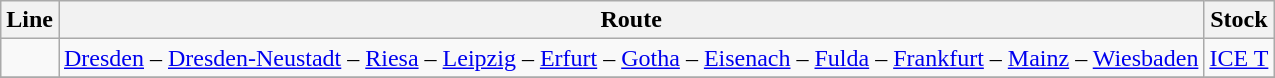<table class="wikitable">
<tr class="hintergrundfarbe5">
<th>Line</th>
<th>Route</th>
<th>Stock</th>
</tr>
<tr>
<td></td>
<td><a href='#'>Dresden</a> – <a href='#'>Dresden-Neustadt</a> – <a href='#'>Riesa</a> – <a href='#'>Leipzig</a> – <a href='#'>Erfurt</a> – <a href='#'>Gotha</a> – <a href='#'>Eisenach</a> – <a href='#'>Fulda</a> – <a href='#'>Frankfurt</a> –  <a href='#'>Mainz</a> – <a href='#'>Wiesbaden</a></td>
<td><a href='#'>ICE T</a></td>
</tr>
<tr>
</tr>
</table>
